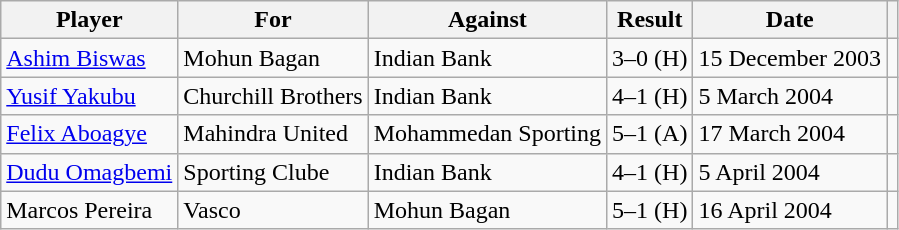<table class="wikitable">
<tr>
<th>Player</th>
<th>For</th>
<th>Against</th>
<th style="text-align:center">Result</th>
<th>Date</th>
<th></th>
</tr>
<tr>
<td><a href='#'>Ashim Biswas</a></td>
<td>Mohun Bagan</td>
<td>Indian Bank</td>
<td>3–0 (H)</td>
<td>15 December 2003</td>
<td></td>
</tr>
<tr>
<td><a href='#'>Yusif Yakubu</a></td>
<td>Churchill Brothers</td>
<td>Indian Bank</td>
<td>4–1 (H)</td>
<td>5 March 2004</td>
<td></td>
</tr>
<tr>
<td><a href='#'>Felix Aboagye</a></td>
<td>Mahindra United</td>
<td>Mohammedan Sporting</td>
<td>5–1 (A)</td>
<td>17 March 2004</td>
<td></td>
</tr>
<tr>
<td><a href='#'>Dudu Omagbemi</a></td>
<td>Sporting Clube</td>
<td>Indian Bank</td>
<td>4–1 (H)</td>
<td>5 April 2004</td>
<td></td>
</tr>
<tr>
<td>Marcos Pereira</td>
<td>Vasco</td>
<td>Mohun Bagan</td>
<td>5–1 (H)</td>
<td>16 April 2004</td>
<td></td>
</tr>
</table>
